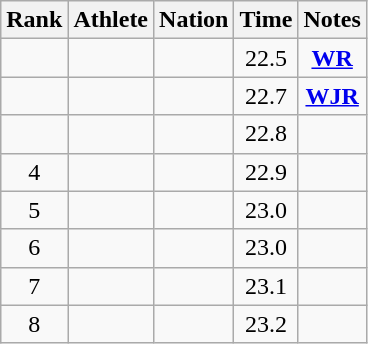<table class="wikitable sortable" style="text-align:center">
<tr>
<th>Rank</th>
<th>Athlete</th>
<th>Nation</th>
<th>Time</th>
<th>Notes</th>
</tr>
<tr>
<td></td>
<td align=left></td>
<td align=left></td>
<td>22.5</td>
<td><strong><a href='#'>WR</a></strong></td>
</tr>
<tr>
<td></td>
<td align=left></td>
<td align=left></td>
<td>22.7</td>
<td><strong><a href='#'>WJR</a></strong></td>
</tr>
<tr>
<td></td>
<td align=left></td>
<td align=left></td>
<td>22.8</td>
<td></td>
</tr>
<tr>
<td>4</td>
<td align=left></td>
<td align=left></td>
<td>22.9</td>
<td></td>
</tr>
<tr>
<td>5</td>
<td align=left></td>
<td align=left></td>
<td>23.0</td>
<td></td>
</tr>
<tr>
<td>6</td>
<td align=left></td>
<td align=left></td>
<td>23.0</td>
<td></td>
</tr>
<tr>
<td>7</td>
<td align=left></td>
<td align=left></td>
<td>23.1</td>
<td></td>
</tr>
<tr>
<td>8</td>
<td align=left></td>
<td align=left></td>
<td>23.2</td>
<td></td>
</tr>
</table>
